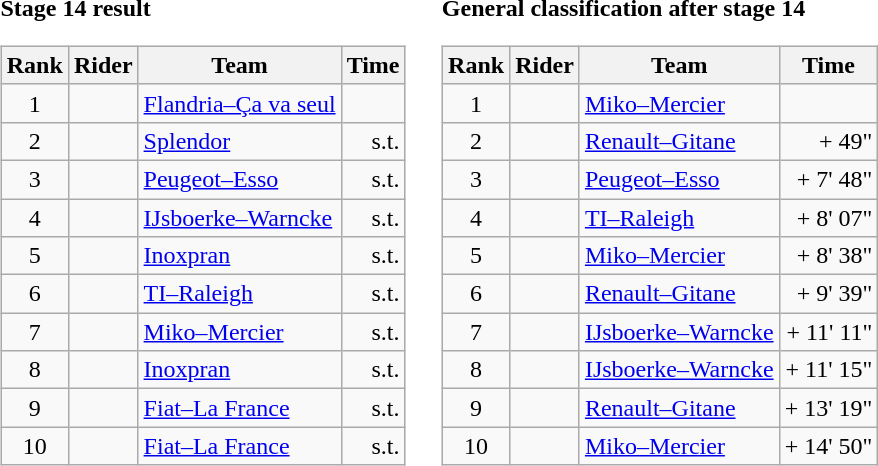<table>
<tr>
<td><strong>Stage 14 result</strong><br><table class="wikitable">
<tr>
<th scope="col">Rank</th>
<th scope="col">Rider</th>
<th scope="col">Team</th>
<th scope="col">Time</th>
</tr>
<tr>
<td style="text-align:center;">1</td>
<td></td>
<td><a href='#'>Flandria–Ça va seul</a></td>
<td style="text-align:right;"></td>
</tr>
<tr>
<td style="text-align:center;">2</td>
<td></td>
<td><a href='#'>Splendor</a></td>
<td style="text-align:right;">s.t.</td>
</tr>
<tr>
<td style="text-align:center;">3</td>
<td></td>
<td><a href='#'>Peugeot–Esso</a></td>
<td style="text-align:right;">s.t.</td>
</tr>
<tr>
<td style="text-align:center;">4</td>
<td></td>
<td><a href='#'>IJsboerke–Warncke</a></td>
<td style="text-align:right;">s.t.</td>
</tr>
<tr>
<td style="text-align:center;">5</td>
<td></td>
<td><a href='#'>Inoxpran</a></td>
<td style="text-align:right;">s.t.</td>
</tr>
<tr>
<td style="text-align:center;">6</td>
<td></td>
<td><a href='#'>TI–Raleigh</a></td>
<td style="text-align:right;">s.t.</td>
</tr>
<tr>
<td style="text-align:center;">7</td>
<td></td>
<td><a href='#'>Miko–Mercier</a></td>
<td style="text-align:right;">s.t.</td>
</tr>
<tr>
<td style="text-align:center;">8</td>
<td></td>
<td><a href='#'>Inoxpran</a></td>
<td style="text-align:right;">s.t.</td>
</tr>
<tr>
<td style="text-align:center;">9</td>
<td></td>
<td><a href='#'>Fiat–La France</a></td>
<td style="text-align:right;">s.t.</td>
</tr>
<tr>
<td style="text-align:center;">10</td>
<td></td>
<td><a href='#'>Fiat–La France</a></td>
<td style="text-align:right;">s.t.</td>
</tr>
</table>
</td>
<td></td>
<td><strong>General classification after stage 14</strong><br><table class="wikitable">
<tr>
<th scope="col">Rank</th>
<th scope="col">Rider</th>
<th scope="col">Team</th>
<th scope="col">Time</th>
</tr>
<tr>
<td style="text-align:center;">1</td>
<td> </td>
<td><a href='#'>Miko–Mercier</a></td>
<td style="text-align:right;"></td>
</tr>
<tr>
<td style="text-align:center;">2</td>
<td></td>
<td><a href='#'>Renault–Gitane</a></td>
<td style="text-align:right;">+ 49"</td>
</tr>
<tr>
<td style="text-align:center;">3</td>
<td></td>
<td><a href='#'>Peugeot–Esso</a></td>
<td style="text-align:right;">+ 7' 48"</td>
</tr>
<tr>
<td style="text-align:center;">4</td>
<td></td>
<td><a href='#'>TI–Raleigh</a></td>
<td style="text-align:right;">+ 8' 07"</td>
</tr>
<tr>
<td style="text-align:center;">5</td>
<td></td>
<td><a href='#'>Miko–Mercier</a></td>
<td style="text-align:right;">+ 8' 38"</td>
</tr>
<tr>
<td style="text-align:center;">6</td>
<td></td>
<td><a href='#'>Renault–Gitane</a></td>
<td style="text-align:right;">+ 9' 39"</td>
</tr>
<tr>
<td style="text-align:center;">7</td>
<td></td>
<td><a href='#'>IJsboerke–Warncke</a></td>
<td style="text-align:right;">+ 11' 11"</td>
</tr>
<tr>
<td style="text-align:center;">8</td>
<td></td>
<td><a href='#'>IJsboerke–Warncke</a></td>
<td style="text-align:right;">+ 11' 15"</td>
</tr>
<tr>
<td style="text-align:center;">9</td>
<td></td>
<td><a href='#'>Renault–Gitane</a></td>
<td style="text-align:right;">+ 13' 19"</td>
</tr>
<tr>
<td style="text-align:center;">10</td>
<td></td>
<td><a href='#'>Miko–Mercier</a></td>
<td style="text-align:right;">+ 14' 50"</td>
</tr>
</table>
</td>
</tr>
</table>
